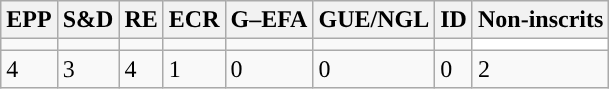<table class="wikitable">
<tr>
<th>EPP</th>
<th>S&D</th>
<th>RE</th>
<th>ECR</th>
<th>G–EFA</th>
<th>GUE/NGL</th>
<th>ID</th>
<th>Non-inscrits</th>
</tr>
<tr>
<td style="background:"></td>
<td style="background:"></td>
<td style="background:"></td>
<td style="background:"></td>
<td style="background:"></td>
<td style="background:"></td>
<td style="background:"></td>
<td style="background:white"></td>
</tr>
<tr>
<td>4</td>
<td>3</td>
<td>4</td>
<td>1</td>
<td>0</td>
<td>0</td>
<td>0</td>
<td>2</td>
</tr>
</table>
